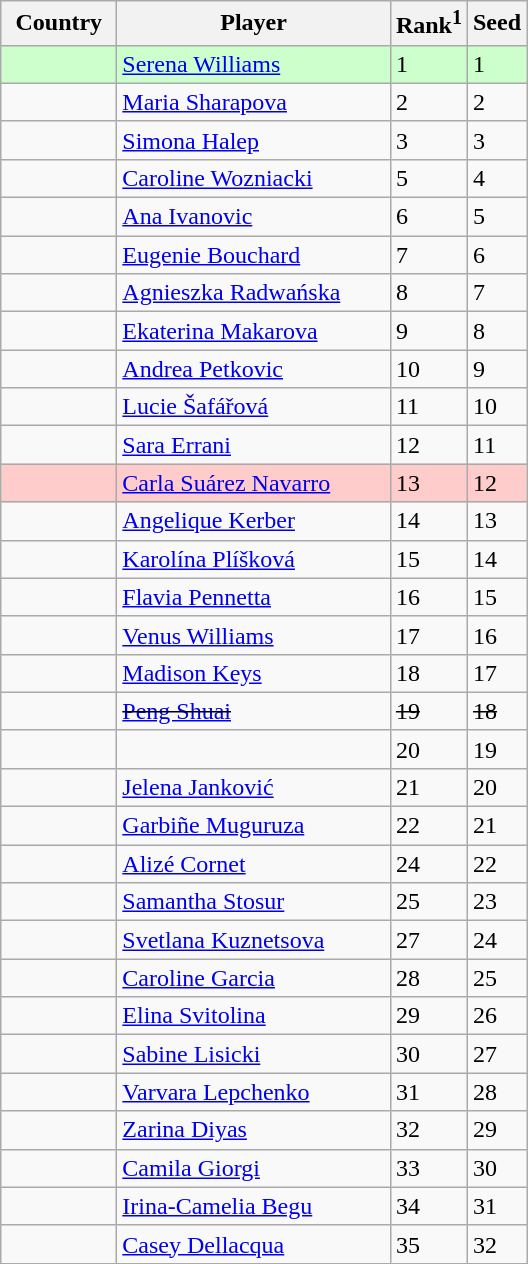<table class="sortable wikitable">
<tr>
<th width="70">Country</th>
<th width="175">Player</th>
<th>Rank<sup>1</sup></th>
<th>Seed</th>
</tr>
<tr style="background:#cfc;">
<td></td>
<td><a href='#'>Serena Williams</a></td>
<td>1</td>
<td>1</td>
</tr>
<tr>
<td></td>
<td><a href='#'>Maria Sharapova</a></td>
<td>2</td>
<td>2</td>
</tr>
<tr>
<td></td>
<td><a href='#'>Simona Halep</a></td>
<td>3</td>
<td>3</td>
</tr>
<tr>
<td></td>
<td><a href='#'>Caroline Wozniacki</a></td>
<td>5</td>
<td>4</td>
</tr>
<tr>
<td></td>
<td><a href='#'>Ana Ivanovic</a></td>
<td>6</td>
<td>5</td>
</tr>
<tr>
<td></td>
<td><a href='#'>Eugenie Bouchard</a></td>
<td>7</td>
<td>6</td>
</tr>
<tr>
<td></td>
<td><a href='#'>Agnieszka Radwańska</a></td>
<td>8</td>
<td>7</td>
</tr>
<tr>
<td></td>
<td><a href='#'>Ekaterina Makarova</a></td>
<td>9</td>
<td>8</td>
</tr>
<tr>
<td></td>
<td><a href='#'>Andrea Petkovic</a></td>
<td>10</td>
<td>9</td>
</tr>
<tr>
<td></td>
<td><a href='#'>Lucie Šafářová</a></td>
<td>11</td>
<td>10</td>
</tr>
<tr>
<td></td>
<td><a href='#'>Sara Errani</a></td>
<td>12</td>
<td>11</td>
</tr>
<tr style="background:#fcc;">
<td></td>
<td><a href='#'>Carla Suárez Navarro</a></td>
<td>13</td>
<td>12</td>
</tr>
<tr>
<td></td>
<td><a href='#'>Angelique Kerber</a></td>
<td>14</td>
<td>13</td>
</tr>
<tr>
<td></td>
<td><a href='#'>Karolína Plíšková</a></td>
<td>15</td>
<td>14</td>
</tr>
<tr>
<td></td>
<td><a href='#'>Flavia Pennetta</a></td>
<td>16</td>
<td>15</td>
</tr>
<tr>
<td></td>
<td><a href='#'>Venus Williams</a></td>
<td>17</td>
<td>16</td>
</tr>
<tr>
<td></td>
<td><a href='#'>Madison Keys</a></td>
<td>18</td>
<td>17</td>
</tr>
<tr>
<td><s></s></td>
<td><s><a href='#'>Peng Shuai</a></s></td>
<td><s>19</s></td>
<td><s>18</s></td>
</tr>
<tr>
<td></td>
<td></td>
<td>20</td>
<td>19</td>
</tr>
<tr>
<td></td>
<td><a href='#'>Jelena Janković</a></td>
<td>21</td>
<td>20</td>
</tr>
<tr>
<td></td>
<td><a href='#'>Garbiñe Muguruza</a></td>
<td>22</td>
<td>21</td>
</tr>
<tr>
<td></td>
<td><a href='#'>Alizé Cornet</a></td>
<td>24</td>
<td>22</td>
</tr>
<tr>
<td></td>
<td><a href='#'>Samantha Stosur</a></td>
<td>25</td>
<td>23</td>
</tr>
<tr>
<td></td>
<td><a href='#'>Svetlana Kuznetsova</a></td>
<td>27</td>
<td>24</td>
</tr>
<tr>
<td></td>
<td><a href='#'>Caroline Garcia</a></td>
<td>28</td>
<td>25</td>
</tr>
<tr>
<td></td>
<td><a href='#'>Elina Svitolina</a></td>
<td>29</td>
<td>26</td>
</tr>
<tr>
<td></td>
<td><a href='#'>Sabine Lisicki</a></td>
<td>30</td>
<td>27</td>
</tr>
<tr>
<td></td>
<td><a href='#'>Varvara Lepchenko</a></td>
<td>31</td>
<td>28</td>
</tr>
<tr>
<td></td>
<td><a href='#'>Zarina Diyas</a></td>
<td>32</td>
<td>29</td>
</tr>
<tr>
<td></td>
<td><a href='#'>Camila Giorgi</a></td>
<td>33</td>
<td>30</td>
</tr>
<tr>
<td></td>
<td><a href='#'>Irina-Camelia Begu</a></td>
<td>34</td>
<td>31</td>
</tr>
<tr>
<td></td>
<td><a href='#'>Casey Dellacqua</a></td>
<td>35</td>
<td>32</td>
</tr>
</table>
